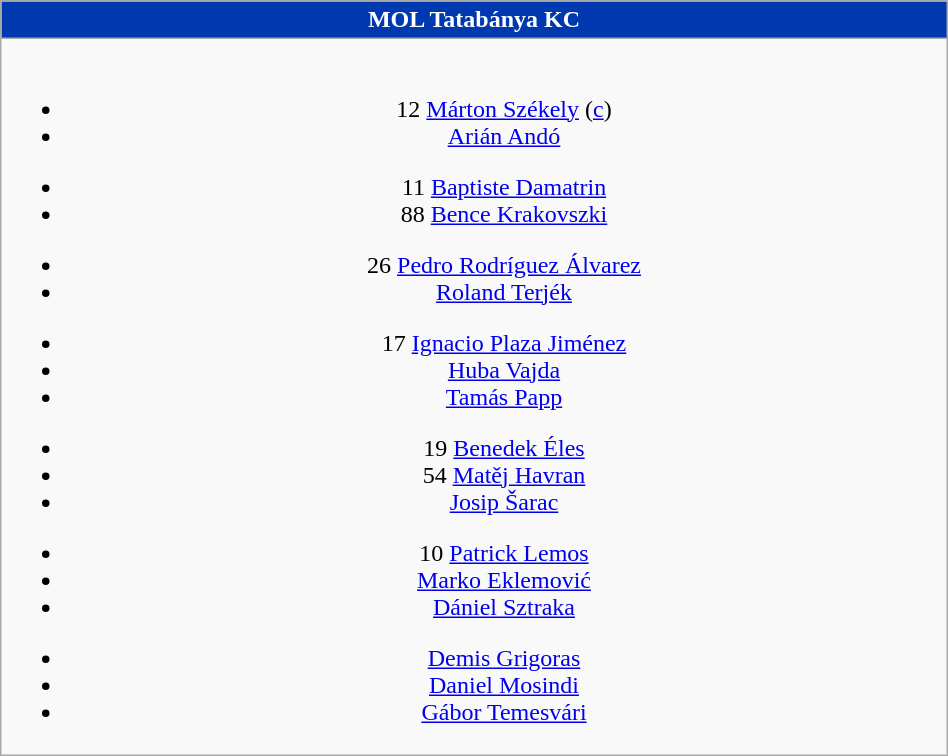<table class="wikitable" style="font-size:100%; text-align:center; width:50%">
<tr>
<th colspan=5 style="background-color:#0038af;color:white;text-align:center;"> MOL Tatabánya KC</th>
</tr>
<tr>
<td><br>
<ul><li>12  <a href='#'>Márton Székely</a> (<a href='#'>c</a>)</li><li>  <a href='#'>Arián Andó</a></li></ul><ul><li>11  <a href='#'>Baptiste Damatrin</a></li><li>88  <a href='#'>Bence Krakovszki</a></li></ul><ul><li>26  <a href='#'>Pedro Rodríguez Álvarez</a></li><li>  <a href='#'>Roland Terjék</a></li></ul><ul><li>17  <a href='#'>Ignacio Plaza Jiménez</a></li><li>  <a href='#'>Huba Vajda</a></li><li>  <a href='#'>Tamás Papp</a></li></ul><ul><li>19  <a href='#'>Benedek Éles</a></li><li>54  <a href='#'>Matěj Havran</a></li><li>  <a href='#'>Josip Šarac</a></li></ul><ul><li>10  <a href='#'>Patrick Lemos</a></li><li>  <a href='#'>Marko Eklemović</a></li><li>  <a href='#'>Dániel Sztraka</a></li></ul><ul><li>  <a href='#'>Demis Grigoras</a></li><li>  <a href='#'>Daniel Mosindi</a></li><li>  <a href='#'>Gábor Temesvári</a></li></ul></td>
</tr>
</table>
